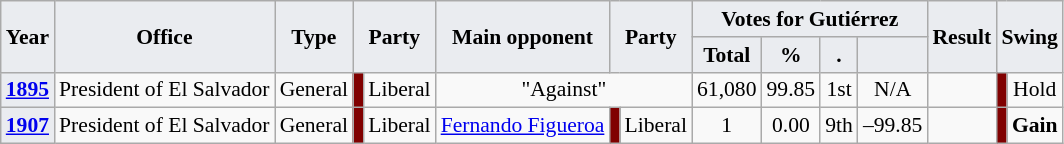<table class="wikitable" style="font-size:90%; text-align:center;">
<tr>
<th style="background-color:#EAECF0;" rowspan="2">Year</th>
<th style="background-color:#EAECF0;" rowspan="2">Office</th>
<th style="background-color:#EAECF0;" rowspan="2">Type</th>
<th style="background-color:#EAECF0;" colspan="2" rowspan="2">Party</th>
<th style="background-color:#EAECF0;" rowspan="2">Main opponent</th>
<th style="background-color:#EAECF0;" colspan="2" rowspan="2">Party</th>
<th style="background-color:#EAECF0;" colspan="4">Votes for Gutiérrez</th>
<th style="background-color:#EAECF0;" rowspan="2">Result</th>
<th style="background-color:#EAECF0;" colspan="2" rowspan="2">Swing</th>
</tr>
<tr>
<th style="background-color:#EAECF0;">Total</th>
<th style="background-color:#EAECF0;">%</th>
<th style="background-color:#EAECF0;">.</th>
<th style="background-color:#EAECF0;"></th>
</tr>
<tr>
<th style="background-color:#EAECF0;"><a href='#'>1895</a></th>
<td>President of El Salvador</td>
<td>General</td>
<td style="background-color:Maroon;"></td>
<td>Liberal</td>
<td colspan="3">"Against"</td>
<td>61,080</td>
<td>99.85</td>
<td>1st</td>
<td>N/A</td>
<td></td>
<td style="background-color:Maroon;"></td>
<td>Hold</td>
</tr>
<tr>
<th style="background-color:#EAECF0;"><a href='#'>1907</a></th>
<td>President of El Salvador</td>
<td>General</td>
<td style="background-color:Maroon;"></td>
<td>Liberal</td>
<td><a href='#'>Fernando Figueroa</a></td>
<td style="background-color:Maroon;"></td>
<td>Liberal</td>
<td>1</td>
<td>0.00</td>
<td>9th</td>
<td>–99.85</td>
<td></td>
<td style="background-color:Maroon;"></td>
<td><strong>Gain</strong></td>
</tr>
</table>
